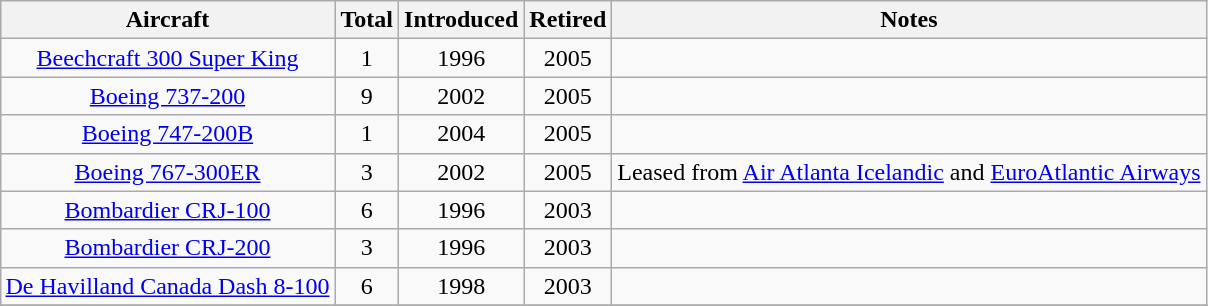<table class="wikitable" style="margin:0.5em auto; text-align:center">
<tr>
<th>Aircraft</th>
<th>Total</th>
<th>Introduced</th>
<th>Retired</th>
<th>Notes</th>
</tr>
<tr>
<td><a href='#'>Beechcraft 300 Super King</a></td>
<td>1</td>
<td>1996</td>
<td>2005</td>
<td></td>
</tr>
<tr>
<td><a href='#'>Boeing 737-200</a></td>
<td>9</td>
<td>2002</td>
<td>2005</td>
<td></td>
</tr>
<tr>
<td><a href='#'>Boeing 747-200B</a></td>
<td>1</td>
<td>2004</td>
<td>2005</td>
<td></td>
</tr>
<tr>
<td><a href='#'>Boeing 767-300ER</a></td>
<td>3</td>
<td>2002</td>
<td>2005</td>
<td>Leased from <a href='#'>Air Atlanta Icelandic</a> and <a href='#'>EuroAtlantic Airways</a></td>
</tr>
<tr>
<td><a href='#'>Bombardier CRJ-100</a></td>
<td>6</td>
<td>1996</td>
<td>2003</td>
<td></td>
</tr>
<tr>
<td><a href='#'>Bombardier CRJ-200</a></td>
<td>3</td>
<td>1996</td>
<td>2003</td>
<td></td>
</tr>
<tr>
<td><a href='#'>De Havilland Canada Dash 8-100</a></td>
<td>6</td>
<td>1998</td>
<td>2003</td>
<td></td>
</tr>
<tr>
</tr>
</table>
